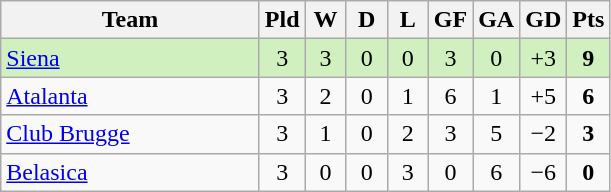<table class=wikitable style="text-align:center">
<tr>
<th width=165>Team</th>
<th width=20>Pld</th>
<th width=20>W</th>
<th width=20>D</th>
<th width=20>L</th>
<th width=20>GF</th>
<th width=20>GA</th>
<th width=20>GD</th>
<th width=20>Pts</th>
</tr>
<tr bgcolor=#d0f0c0>
<td style="text-align:left"> <a href='#'>Siena</a></td>
<td>3</td>
<td>3</td>
<td>0</td>
<td>0</td>
<td>3</td>
<td>0</td>
<td>+3</td>
<td><strong>9</strong></td>
</tr>
<tr>
<td style="text-align:left"> <a href='#'>Atalanta</a></td>
<td>3</td>
<td>2</td>
<td>0</td>
<td>1</td>
<td>6</td>
<td>1</td>
<td>+5</td>
<td><strong>6</strong></td>
</tr>
<tr>
<td style="text-align:left"> <a href='#'>Club Brugge</a></td>
<td>3</td>
<td>1</td>
<td>0</td>
<td>2</td>
<td>3</td>
<td>5</td>
<td>−2</td>
<td><strong>3</strong></td>
</tr>
<tr>
<td style="text-align:left"> <a href='#'>Belasica</a></td>
<td>3</td>
<td>0</td>
<td>0</td>
<td>3</td>
<td>0</td>
<td>6</td>
<td>−6</td>
<td><strong>0</strong></td>
</tr>
</table>
